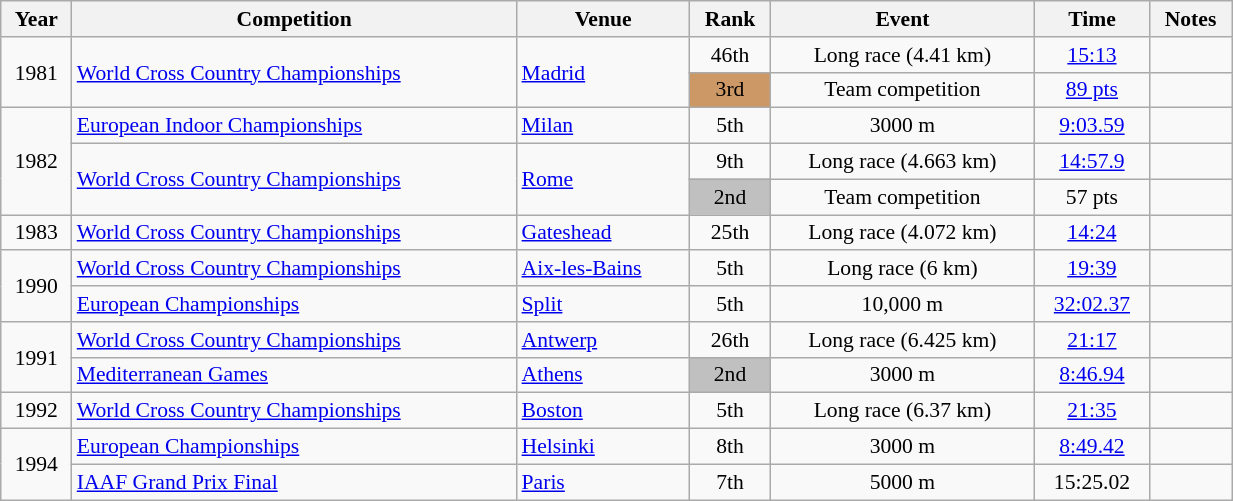<table class="wikitable" width=65% style="font-size:90%; text-align:center;">
<tr>
<th>Year</th>
<th>Competition</th>
<th>Venue</th>
<th>Rank</th>
<th>Event</th>
<th>Time</th>
<th>Notes</th>
</tr>
<tr>
<td rowspan=2>1981</td>
<td rowspan=2 align=left><a href='#'>World Cross Country Championships</a></td>
<td rowspan=2 align=left> <a href='#'>Madrid</a></td>
<td>46th</td>
<td>Long race (4.41 km)</td>
<td><a href='#'>15:13</a></td>
<td></td>
</tr>
<tr>
<td bgcolor=cc9966>3rd</td>
<td>Team competition</td>
<td><a href='#'>89 pts</a></td>
<td></td>
</tr>
<tr>
<td rowspan=3>1982</td>
<td align=left><a href='#'>European Indoor Championships</a></td>
<td align=left> <a href='#'>Milan</a></td>
<td>5th</td>
<td>3000 m</td>
<td><a href='#'>9:03.59</a></td>
<td></td>
</tr>
<tr>
<td rowspan=2 align=left><a href='#'>World Cross Country Championships</a></td>
<td rowspan=2 align=left> <a href='#'>Rome</a></td>
<td>9th</td>
<td>Long race (4.663 km)</td>
<td><a href='#'>14:57.9</a></td>
<td></td>
</tr>
<tr>
<td bgcolor=silver>2nd</td>
<td>Team competition</td>
<td>57 pts</td>
<td></td>
</tr>
<tr>
<td>1983</td>
<td align=left><a href='#'>World Cross Country Championships</a></td>
<td align=left> <a href='#'>Gateshead</a></td>
<td>25th</td>
<td>Long race (4.072 km)</td>
<td><a href='#'>14:24</a></td>
<td></td>
</tr>
<tr>
<td rowspan=2>1990</td>
<td align=left><a href='#'>World Cross Country Championships</a></td>
<td align=left> <a href='#'>Aix-les-Bains</a></td>
<td>5th</td>
<td>Long race (6 km)</td>
<td><a href='#'>19:39</a></td>
<td></td>
</tr>
<tr>
<td align=left><a href='#'>European Championships</a></td>
<td align=left> <a href='#'>Split</a></td>
<td>5th</td>
<td>10,000 m</td>
<td><a href='#'>32:02.37</a></td>
<td></td>
</tr>
<tr>
<td rowspan=2>1991</td>
<td align=left><a href='#'>World Cross Country Championships</a></td>
<td align=left> <a href='#'>Antwerp</a></td>
<td>26th</td>
<td>Long race (6.425 km)</td>
<td><a href='#'>21:17</a></td>
<td></td>
</tr>
<tr>
<td align=left><a href='#'>Mediterranean Games</a></td>
<td align=left> <a href='#'>Athens</a></td>
<td bgcolor=silver>2nd</td>
<td>3000 m</td>
<td><a href='#'>8:46.94</a></td>
<td></td>
</tr>
<tr>
<td>1992</td>
<td align=left><a href='#'>World Cross Country Championships</a></td>
<td align=left> <a href='#'>Boston</a></td>
<td>5th</td>
<td>Long race (6.37 km)</td>
<td><a href='#'>21:35</a></td>
<td></td>
</tr>
<tr>
<td rowspan=2>1994</td>
<td align=left><a href='#'>European Championships</a></td>
<td align=left> <a href='#'>Helsinki</a></td>
<td>8th</td>
<td>3000 m</td>
<td><a href='#'>8:49.42</a></td>
<td></td>
</tr>
<tr>
<td align=left><a href='#'>IAAF Grand Prix Final</a></td>
<td align=left> <a href='#'>Paris</a></td>
<td>7th</td>
<td>5000 m</td>
<td>15:25.02</td>
<td></td>
</tr>
</table>
